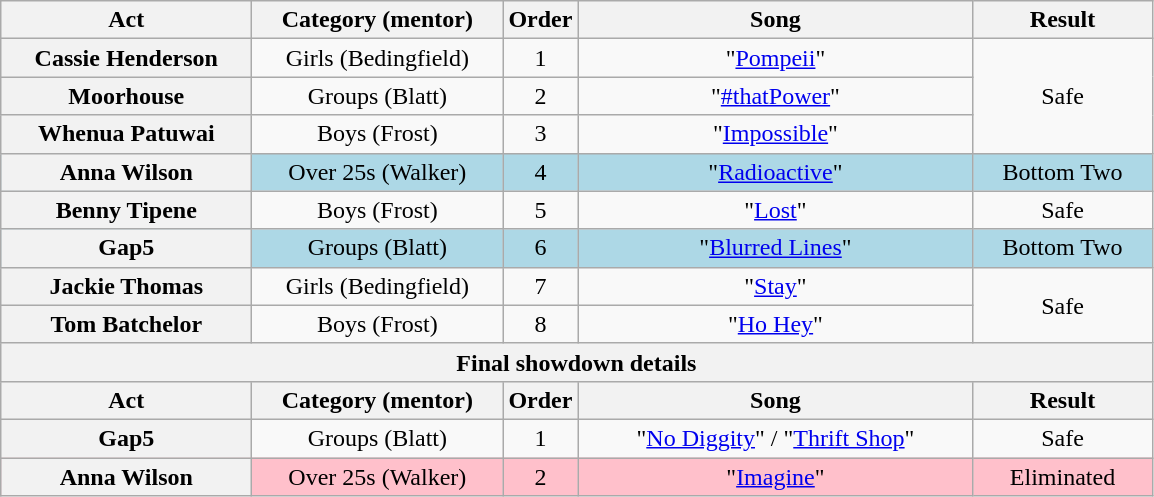<table class="wikitable plainrowheaders" style="text-align:center;">
<tr>
<th scope="col" style="width:10em;">Act</th>
<th scope="col" style="width:10em;">Category (mentor)</th>
<th scope="col">Order</th>
<th scope="col" style="width:16em;">Song</th>
<th scope="col" style="width:7em;">Result</th>
</tr>
<tr>
<th scope="row">Cassie Henderson</th>
<td>Girls (Bedingfield)</td>
<td>1</td>
<td>"<a href='#'>Pompeii</a>"</td>
<td rowspan=3>Safe</td>
</tr>
<tr>
<th scope="row">Moorhouse</th>
<td>Groups (Blatt)</td>
<td>2</td>
<td>"<a href='#'>#thatPower</a>"</td>
</tr>
<tr>
<th scope="row">Whenua Patuwai</th>
<td>Boys (Frost)</td>
<td>3</td>
<td>"<a href='#'>Impossible</a>"</td>
</tr>
<tr style="background:lightblue;">
<th scope="row">Anna Wilson</th>
<td>Over 25s (Walker)</td>
<td>4</td>
<td>"<a href='#'>Radioactive</a>"</td>
<td>Bottom Two</td>
</tr>
<tr>
<th scope="row">Benny Tipene</th>
<td>Boys (Frost)</td>
<td>5</td>
<td>"<a href='#'>Lost</a>"</td>
<td>Safe</td>
</tr>
<tr style="background:lightblue;">
<th scope="row">Gap5</th>
<td>Groups (Blatt)</td>
<td>6</td>
<td>"<a href='#'>Blurred Lines</a>"</td>
<td>Bottom Two</td>
</tr>
<tr>
<th scope="row">Jackie Thomas</th>
<td>Girls (Bedingfield)</td>
<td>7</td>
<td>"<a href='#'>Stay</a>"</td>
<td rowspan=2>Safe</td>
</tr>
<tr>
<th scope="row">Tom Batchelor</th>
<td>Boys (Frost)</td>
<td>8</td>
<td>"<a href='#'>Ho Hey</a>"</td>
</tr>
<tr>
<th colspan="5">Final showdown details</th>
</tr>
<tr>
<th scope="col" style="width:10em;">Act</th>
<th scope="col" style="width:10em;">Category (mentor)</th>
<th scope="col">Order</th>
<th scope="col" style="width:16em;">Song</th>
<th scope="col" style="width:6em;">Result</th>
</tr>
<tr>
<th scope="row">Gap5</th>
<td>Groups (Blatt)</td>
<td>1</td>
<td>"<a href='#'>No Diggity</a>" / "<a href='#'>Thrift Shop</a>"</td>
<td>Safe</td>
</tr>
<tr style="background:pink;">
<th scope="row">Anna Wilson</th>
<td>Over 25s (Walker)</td>
<td>2</td>
<td>"<a href='#'>Imagine</a>"</td>
<td>Eliminated</td>
</tr>
</table>
